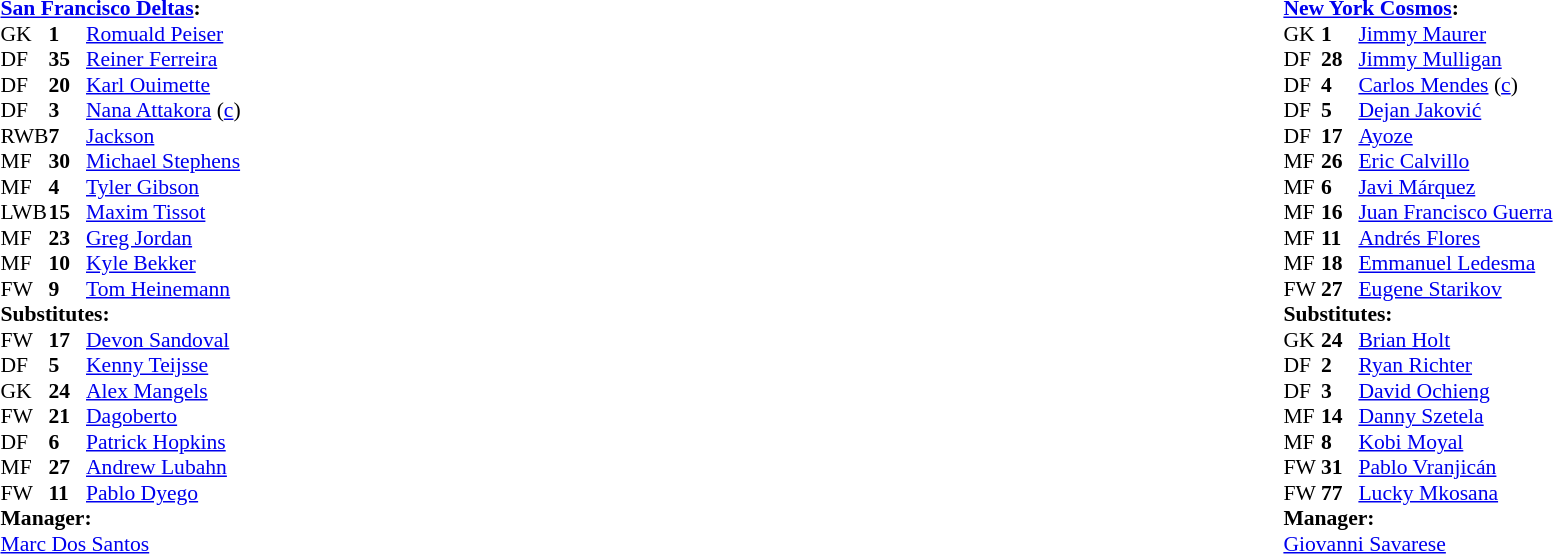<table style="width:100%;">
<tr>
<td style="vertical-align:top; width:40%;"><br><table style="font-size: 90%" cellspacing="0" cellpadding="0">
<tr>
<td colspan="4"><strong><a href='#'>San Francisco Deltas</a>:</strong></td>
</tr>
<tr>
<th width=25></th>
<th width=25></th>
</tr>
<tr>
<td>GK</td>
<td><strong>1</strong></td>
<td> <a href='#'>Romuald Peiser</a></td>
<td></td>
</tr>
<tr>
<td>DF</td>
<td><strong>35</strong></td>
<td> <a href='#'>Reiner Ferreira</a></td>
</tr>
<tr>
<td>DF</td>
<td><strong>20</strong></td>
<td> <a href='#'>Karl Ouimette</a></td>
</tr>
<tr>
<td>DF</td>
<td><strong>3</strong></td>
<td> <a href='#'>Nana Attakora</a> (<a href='#'>c</a>)</td>
<td></td>
<td></td>
</tr>
<tr>
<td>RWB</td>
<td><strong>7</strong></td>
<td> <a href='#'>Jackson</a></td>
</tr>
<tr>
<td>MF</td>
<td><strong>30</strong></td>
<td> <a href='#'>Michael Stephens</a></td>
<td></td>
<td></td>
</tr>
<tr>
<td>MF</td>
<td><strong>4</strong></td>
<td> <a href='#'>Tyler Gibson</a></td>
<td></td>
</tr>
<tr>
<td>LWB</td>
<td><strong>15</strong></td>
<td> <a href='#'>Maxim Tissot</a></td>
</tr>
<tr>
<td>MF</td>
<td><strong>23</strong></td>
<td> <a href='#'>Greg Jordan</a></td>
</tr>
<tr>
<td>MF</td>
<td><strong>10</strong></td>
<td> <a href='#'>Kyle Bekker</a></td>
</tr>
<tr>
<td>FW</td>
<td><strong>9</strong></td>
<td> <a href='#'>Tom Heinemann</a></td>
<td></td>
<td></td>
</tr>
<tr>
<td colspan="3"><strong>Substitutes:</strong></td>
</tr>
<tr>
<td>FW</td>
<td><strong>17</strong></td>
<td> <a href='#'>Devon Sandoval</a></td>
<td></td>
<td></td>
</tr>
<tr>
<td>DF</td>
<td><strong>5</strong></td>
<td> <a href='#'>Kenny Teijsse</a></td>
</tr>
<tr>
<td>GK</td>
<td><strong>24</strong></td>
<td> <a href='#'>Alex Mangels</a></td>
</tr>
<tr>
<td>FW</td>
<td><strong>21</strong></td>
<td> <a href='#'>Dagoberto</a></td>
</tr>
<tr>
<td>DF</td>
<td><strong>6</strong></td>
<td> <a href='#'>Patrick Hopkins</a></td>
<td></td>
<td></td>
</tr>
<tr>
<td>MF</td>
<td><strong>27</strong></td>
<td> <a href='#'>Andrew Lubahn</a></td>
</tr>
<tr>
<td>FW</td>
<td><strong>11</strong></td>
<td> <a href='#'>Pablo Dyego</a></td>
<td></td>
<td></td>
</tr>
<tr>
<td colspan=3><strong>Manager:</strong><br> <a href='#'>Marc Dos Santos</a></td>
</tr>
<tr>
<td colspan=4></td>
</tr>
</table>
</td>
<td valign="top"></td>
<td style="vertical-align:top; width:50%;"><br><table cellspacing="0" cellpadding="0" style="font-size:90%; margin:auto;">
<tr>
<td colspan="4"><strong><a href='#'>New York Cosmos</a>:</strong></td>
</tr>
<tr>
<th width=25></th>
<th width=25></th>
</tr>
<tr>
<td>GK</td>
<td><strong>1</strong></td>
<td> <a href='#'>Jimmy Maurer</a></td>
</tr>
<tr>
<td>DF</td>
<td><strong>28</strong></td>
<td> <a href='#'>Jimmy Mulligan</a></td>
<td></td>
</tr>
<tr>
<td>DF</td>
<td><strong>4</strong></td>
<td> <a href='#'>Carlos Mendes</a> (<a href='#'>c</a>)</td>
</tr>
<tr>
<td>DF</td>
<td><strong>5</strong></td>
<td> <a href='#'>Dejan Jaković</a></td>
</tr>
<tr>
<td>DF</td>
<td><strong>17</strong></td>
<td> <a href='#'>Ayoze</a></td>
<td></td>
</tr>
<tr>
<td>MF</td>
<td><strong>26</strong></td>
<td> <a href='#'>Eric Calvillo</a></td>
<td></td>
<td></td>
</tr>
<tr>
<td>MF</td>
<td><strong>6</strong></td>
<td> <a href='#'>Javi Márquez</a></td>
</tr>
<tr>
<td>MF</td>
<td><strong>16</strong></td>
<td> <a href='#'>Juan Francisco Guerra</a></td>
</tr>
<tr>
<td>MF</td>
<td><strong>11</strong></td>
<td> <a href='#'>Andrés Flores</a></td>
</tr>
<tr>
<td>MF</td>
<td><strong>18</strong></td>
<td> <a href='#'>Emmanuel Ledesma</a></td>
<td></td>
<td></td>
</tr>
<tr>
<td>FW</td>
<td><strong>27</strong></td>
<td> <a href='#'>Eugene Starikov</a></td>
<td></td>
<td></td>
</tr>
<tr>
<td colspan="3"><strong>Substitutes:</strong></td>
</tr>
<tr>
<td>GK</td>
<td><strong>24</strong></td>
<td> <a href='#'>Brian Holt</a></td>
</tr>
<tr>
<td>DF</td>
<td><strong>2</strong></td>
<td> <a href='#'>Ryan Richter</a></td>
</tr>
<tr>
<td>DF</td>
<td><strong>3</strong></td>
<td> <a href='#'>David Ochieng</a></td>
</tr>
<tr>
<td>MF</td>
<td><strong>14</strong></td>
<td> <a href='#'>Danny Szetela</a></td>
</tr>
<tr>
<td>MF</td>
<td><strong>8</strong></td>
<td> <a href='#'>Kobi Moyal</a></td>
<td></td>
<td></td>
</tr>
<tr>
<td>FW</td>
<td><strong>31</strong></td>
<td> <a href='#'>Pablo Vranjicán</a></td>
<td></td>
<td></td>
</tr>
<tr>
<td>FW</td>
<td><strong>77</strong></td>
<td> <a href='#'>Lucky Mkosana</a></td>
<td></td>
<td></td>
</tr>
<tr>
<td colspan=3><strong>Manager:</strong><br> <a href='#'>Giovanni Savarese</a></td>
</tr>
<tr>
<td colspan=4></td>
</tr>
</table>
</td>
</tr>
</table>
